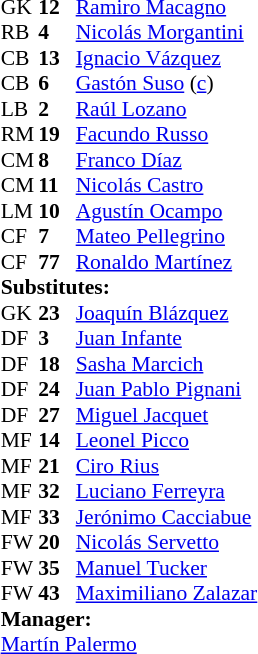<table cellspacing="0" cellpadding="0" style="font-size:90%; margin:0.2em auto;">
<tr>
<th width="25"></th>
<th width="25"></th>
</tr>
<tr>
<td>GK</td>
<td><strong>12</strong></td>
<td> <a href='#'>Ramiro Macagno</a></td>
</tr>
<tr>
<td>RB</td>
<td><strong>4</strong></td>
<td> <a href='#'>Nicolás Morgantini</a></td>
</tr>
<tr>
<td>CB</td>
<td><strong>13</strong></td>
<td> <a href='#'>Ignacio Vázquez</a></td>
<td></td>
</tr>
<tr>
<td>CB</td>
<td><strong>6</strong></td>
<td> <a href='#'>Gastón Suso</a> (<a href='#'>c</a>)</td>
<td></td>
</tr>
<tr>
<td>LB</td>
<td><strong>2</strong></td>
<td> <a href='#'>Raúl Lozano</a></td>
</tr>
<tr>
<td>RM</td>
<td><strong>19</strong></td>
<td> <a href='#'>Facundo Russo</a></td>
<td></td>
<td></td>
</tr>
<tr>
<td>CM</td>
<td><strong>8</strong></td>
<td> <a href='#'>Franco Díaz</a></td>
</tr>
<tr>
<td>CM</td>
<td><strong>11</strong></td>
<td> <a href='#'>Nicolás Castro</a></td>
<td></td>
<td></td>
</tr>
<tr>
<td>LM</td>
<td><strong>10</strong></td>
<td> <a href='#'>Agustín Ocampo</a></td>
<td></td>
</tr>
<tr>
<td>CF</td>
<td><strong>7</strong></td>
<td> <a href='#'>Mateo Pellegrino</a></td>
<td></td>
<td></td>
</tr>
<tr>
<td>CF</td>
<td><strong>77</strong></td>
<td> <a href='#'>Ronaldo Martínez</a></td>
<td></td>
<td></td>
</tr>
<tr>
<td colspan=3><strong>Substitutes:</strong></td>
</tr>
<tr>
<td>GK</td>
<td><strong>23</strong></td>
<td> <a href='#'>Joaquín Blázquez</a></td>
</tr>
<tr>
<td>DF</td>
<td><strong>3</strong></td>
<td> <a href='#'>Juan Infante</a></td>
</tr>
<tr>
<td>DF</td>
<td><strong>18</strong></td>
<td> <a href='#'>Sasha Marcich</a></td>
</tr>
<tr>
<td>DF</td>
<td><strong>24</strong></td>
<td> <a href='#'>Juan Pablo Pignani</a></td>
</tr>
<tr>
<td>DF</td>
<td><strong>27</strong></td>
<td> <a href='#'>Miguel Jacquet</a></td>
</tr>
<tr>
<td>MF</td>
<td><strong>14</strong></td>
<td> <a href='#'>Leonel Picco</a></td>
<td></td>
<td></td>
</tr>
<tr>
<td>MF</td>
<td><strong>21</strong></td>
<td> <a href='#'>Ciro Rius</a></td>
</tr>
<tr>
<td>MF</td>
<td><strong>32</strong></td>
<td> <a href='#'>Luciano Ferreyra</a></td>
<td></td>
<td></td>
</tr>
<tr>
<td>MF</td>
<td><strong>33</strong></td>
<td> <a href='#'>Jerónimo Cacciabue</a></td>
</tr>
<tr>
<td>FW</td>
<td><strong>20</strong></td>
<td> <a href='#'>Nicolás Servetto</a></td>
<td></td>
<td></td>
</tr>
<tr>
<td>FW</td>
<td><strong>35</strong></td>
<td> <a href='#'>Manuel Tucker</a></td>
</tr>
<tr>
<td>FW</td>
<td><strong>43</strong></td>
<td> <a href='#'>Maximiliano Zalazar</a></td>
<td></td>
<td></td>
</tr>
<tr>
<td colspan=3><strong>Manager:</strong></td>
</tr>
<tr>
<td colspan="4"> <a href='#'>Martín Palermo</a></td>
</tr>
</table>
